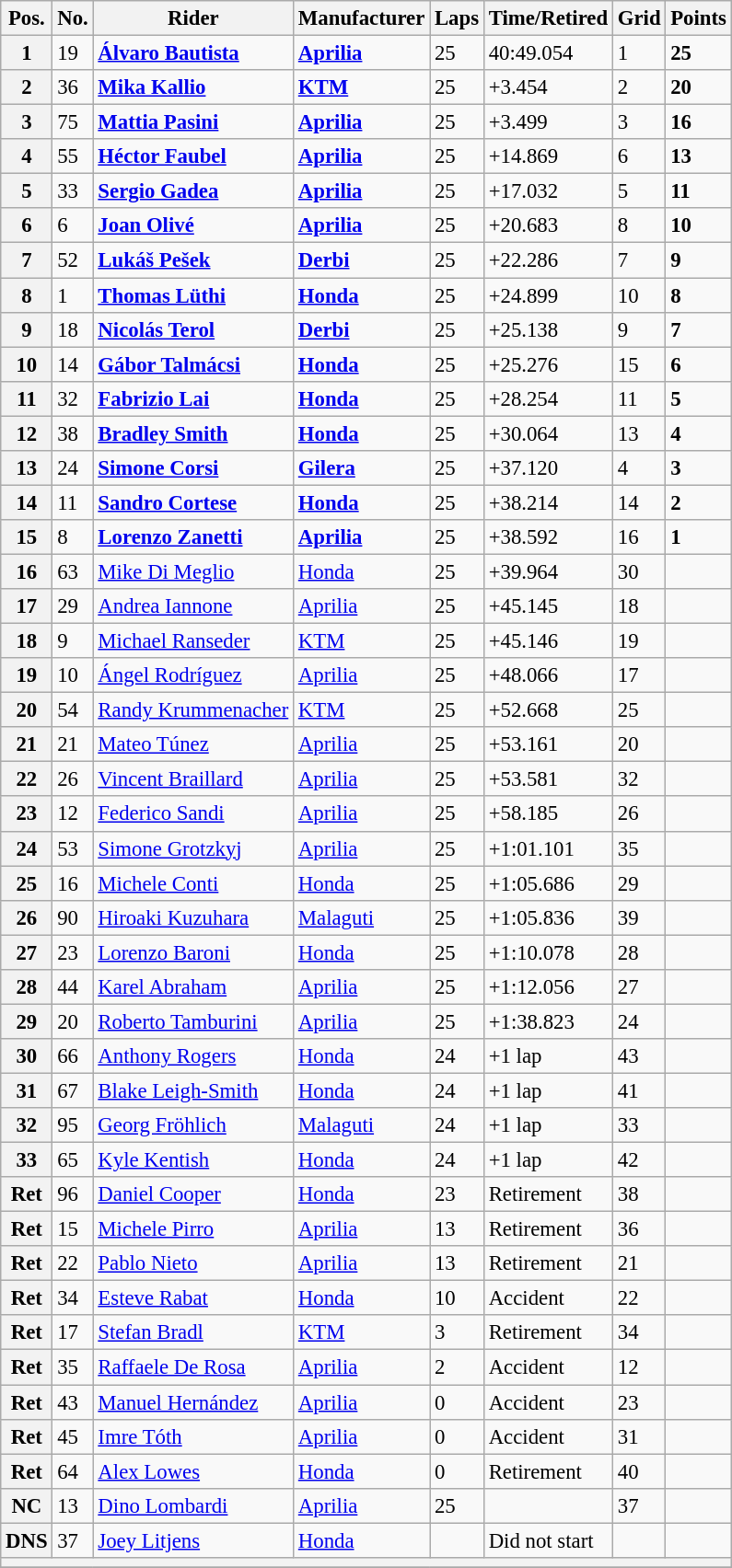<table class="wikitable" style="font-size: 95%;">
<tr>
<th>Pos.</th>
<th>No.</th>
<th>Rider</th>
<th>Manufacturer</th>
<th>Laps</th>
<th>Time/Retired</th>
<th>Grid</th>
<th>Points</th>
</tr>
<tr>
<th>1</th>
<td>19</td>
<td> <strong><a href='#'>Álvaro Bautista</a></strong></td>
<td><strong><a href='#'>Aprilia</a></strong></td>
<td>25</td>
<td>40:49.054</td>
<td>1</td>
<td><strong>25</strong></td>
</tr>
<tr>
<th>2</th>
<td>36</td>
<td> <strong><a href='#'>Mika Kallio</a></strong></td>
<td><strong><a href='#'>KTM</a></strong></td>
<td>25</td>
<td>+3.454</td>
<td>2</td>
<td><strong>20</strong></td>
</tr>
<tr>
<th>3</th>
<td>75</td>
<td> <strong><a href='#'>Mattia Pasini</a></strong></td>
<td><strong><a href='#'>Aprilia</a></strong></td>
<td>25</td>
<td>+3.499</td>
<td>3</td>
<td><strong>16</strong></td>
</tr>
<tr>
<th>4</th>
<td>55</td>
<td> <strong><a href='#'>Héctor Faubel</a></strong></td>
<td><strong><a href='#'>Aprilia</a></strong></td>
<td>25</td>
<td>+14.869</td>
<td>6</td>
<td><strong>13</strong></td>
</tr>
<tr>
<th>5</th>
<td>33</td>
<td> <strong><a href='#'>Sergio Gadea</a></strong></td>
<td><strong><a href='#'>Aprilia</a></strong></td>
<td>25</td>
<td>+17.032</td>
<td>5</td>
<td><strong>11</strong></td>
</tr>
<tr>
<th>6</th>
<td>6</td>
<td> <strong><a href='#'>Joan Olivé</a></strong></td>
<td><strong><a href='#'>Aprilia</a></strong></td>
<td>25</td>
<td>+20.683</td>
<td>8</td>
<td><strong>10</strong></td>
</tr>
<tr>
<th>7</th>
<td>52</td>
<td> <strong><a href='#'>Lukáš Pešek</a></strong></td>
<td><strong><a href='#'>Derbi</a></strong></td>
<td>25</td>
<td>+22.286</td>
<td>7</td>
<td><strong>9</strong></td>
</tr>
<tr>
<th>8</th>
<td>1</td>
<td> <strong><a href='#'>Thomas Lüthi</a></strong></td>
<td><strong><a href='#'>Honda</a></strong></td>
<td>25</td>
<td>+24.899</td>
<td>10</td>
<td><strong>8</strong></td>
</tr>
<tr>
<th>9</th>
<td>18</td>
<td> <strong><a href='#'>Nicolás Terol</a></strong></td>
<td><strong><a href='#'>Derbi</a></strong></td>
<td>25</td>
<td>+25.138</td>
<td>9</td>
<td><strong>7</strong></td>
</tr>
<tr>
<th>10</th>
<td>14</td>
<td> <strong><a href='#'>Gábor Talmácsi</a></strong></td>
<td><strong><a href='#'>Honda</a></strong></td>
<td>25</td>
<td>+25.276</td>
<td>15</td>
<td><strong>6</strong></td>
</tr>
<tr>
<th>11</th>
<td>32</td>
<td> <strong><a href='#'>Fabrizio Lai</a></strong></td>
<td><strong><a href='#'>Honda</a></strong></td>
<td>25</td>
<td>+28.254</td>
<td>11</td>
<td><strong>5</strong></td>
</tr>
<tr>
<th>12</th>
<td>38</td>
<td> <strong><a href='#'>Bradley Smith</a></strong></td>
<td><strong><a href='#'>Honda</a></strong></td>
<td>25</td>
<td>+30.064</td>
<td>13</td>
<td><strong>4</strong></td>
</tr>
<tr>
<th>13</th>
<td>24</td>
<td> <strong><a href='#'>Simone Corsi</a></strong></td>
<td><strong><a href='#'>Gilera</a></strong></td>
<td>25</td>
<td>+37.120</td>
<td>4</td>
<td><strong>3</strong></td>
</tr>
<tr>
<th>14</th>
<td>11</td>
<td> <strong><a href='#'>Sandro Cortese</a></strong></td>
<td><strong><a href='#'>Honda</a></strong></td>
<td>25</td>
<td>+38.214</td>
<td>14</td>
<td><strong>2</strong></td>
</tr>
<tr>
<th>15</th>
<td>8</td>
<td> <strong><a href='#'>Lorenzo Zanetti</a></strong></td>
<td><strong><a href='#'>Aprilia</a></strong></td>
<td>25</td>
<td>+38.592</td>
<td>16</td>
<td><strong>1</strong></td>
</tr>
<tr>
<th>16</th>
<td>63</td>
<td> <a href='#'>Mike Di Meglio</a></td>
<td><a href='#'>Honda</a></td>
<td>25</td>
<td>+39.964</td>
<td>30</td>
<td></td>
</tr>
<tr>
<th>17</th>
<td>29</td>
<td> <a href='#'>Andrea Iannone</a></td>
<td><a href='#'>Aprilia</a></td>
<td>25</td>
<td>+45.145</td>
<td>18</td>
<td></td>
</tr>
<tr>
<th>18</th>
<td>9</td>
<td> <a href='#'>Michael Ranseder</a></td>
<td><a href='#'>KTM</a></td>
<td>25</td>
<td>+45.146</td>
<td>19</td>
<td></td>
</tr>
<tr>
<th>19</th>
<td>10</td>
<td> <a href='#'>Ángel Rodríguez</a></td>
<td><a href='#'>Aprilia</a></td>
<td>25</td>
<td>+48.066</td>
<td>17</td>
<td></td>
</tr>
<tr>
<th>20</th>
<td>54</td>
<td> <a href='#'>Randy Krummenacher</a></td>
<td><a href='#'>KTM</a></td>
<td>25</td>
<td>+52.668</td>
<td>25</td>
<td></td>
</tr>
<tr>
<th>21</th>
<td>21</td>
<td> <a href='#'>Mateo Túnez</a></td>
<td><a href='#'>Aprilia</a></td>
<td>25</td>
<td>+53.161</td>
<td>20</td>
<td></td>
</tr>
<tr>
<th>22</th>
<td>26</td>
<td> <a href='#'>Vincent Braillard</a></td>
<td><a href='#'>Aprilia</a></td>
<td>25</td>
<td>+53.581</td>
<td>32</td>
<td></td>
</tr>
<tr>
<th>23</th>
<td>12</td>
<td> <a href='#'>Federico Sandi</a></td>
<td><a href='#'>Aprilia</a></td>
<td>25</td>
<td>+58.185</td>
<td>26</td>
<td></td>
</tr>
<tr>
<th>24</th>
<td>53</td>
<td> <a href='#'>Simone Grotzkyj</a></td>
<td><a href='#'>Aprilia</a></td>
<td>25</td>
<td>+1:01.101</td>
<td>35</td>
<td></td>
</tr>
<tr>
<th>25</th>
<td>16</td>
<td> <a href='#'>Michele Conti</a></td>
<td><a href='#'>Honda</a></td>
<td>25</td>
<td>+1:05.686</td>
<td>29</td>
<td></td>
</tr>
<tr>
<th>26</th>
<td>90</td>
<td> <a href='#'>Hiroaki Kuzuhara</a></td>
<td><a href='#'>Malaguti</a></td>
<td>25</td>
<td>+1:05.836</td>
<td>39</td>
<td></td>
</tr>
<tr>
<th>27</th>
<td>23</td>
<td> <a href='#'>Lorenzo Baroni</a></td>
<td><a href='#'>Honda</a></td>
<td>25</td>
<td>+1:10.078</td>
<td>28</td>
<td></td>
</tr>
<tr>
<th>28</th>
<td>44</td>
<td> <a href='#'>Karel Abraham</a></td>
<td><a href='#'>Aprilia</a></td>
<td>25</td>
<td>+1:12.056</td>
<td>27</td>
<td></td>
</tr>
<tr>
<th>29</th>
<td>20</td>
<td> <a href='#'>Roberto Tamburini</a></td>
<td><a href='#'>Aprilia</a></td>
<td>25</td>
<td>+1:38.823</td>
<td>24</td>
<td></td>
</tr>
<tr>
<th>30</th>
<td>66</td>
<td> <a href='#'>Anthony Rogers</a></td>
<td><a href='#'>Honda</a></td>
<td>24</td>
<td>+1 lap</td>
<td>43</td>
<td></td>
</tr>
<tr>
<th>31</th>
<td>67</td>
<td> <a href='#'>Blake Leigh-Smith</a></td>
<td><a href='#'>Honda</a></td>
<td>24</td>
<td>+1 lap</td>
<td>41</td>
<td></td>
</tr>
<tr>
<th>32</th>
<td>95</td>
<td> <a href='#'>Georg Fröhlich</a></td>
<td><a href='#'>Malaguti</a></td>
<td>24</td>
<td>+1 lap</td>
<td>33</td>
<td></td>
</tr>
<tr>
<th>33</th>
<td>65</td>
<td> <a href='#'>Kyle Kentish</a></td>
<td><a href='#'>Honda</a></td>
<td>24</td>
<td>+1 lap</td>
<td>42</td>
<td></td>
</tr>
<tr>
<th>Ret</th>
<td>96</td>
<td> <a href='#'>Daniel Cooper</a></td>
<td><a href='#'>Honda</a></td>
<td>23</td>
<td>Retirement</td>
<td>38</td>
<td></td>
</tr>
<tr>
<th>Ret</th>
<td>15</td>
<td> <a href='#'>Michele Pirro</a></td>
<td><a href='#'>Aprilia</a></td>
<td>13</td>
<td>Retirement</td>
<td>36</td>
<td></td>
</tr>
<tr>
<th>Ret</th>
<td>22</td>
<td> <a href='#'>Pablo Nieto</a></td>
<td><a href='#'>Aprilia</a></td>
<td>13</td>
<td>Retirement</td>
<td>21</td>
<td></td>
</tr>
<tr>
<th>Ret</th>
<td>34</td>
<td> <a href='#'>Esteve Rabat</a></td>
<td><a href='#'>Honda</a></td>
<td>10</td>
<td>Accident</td>
<td>22</td>
<td></td>
</tr>
<tr>
<th>Ret</th>
<td>17</td>
<td> <a href='#'>Stefan Bradl</a></td>
<td><a href='#'>KTM</a></td>
<td>3</td>
<td>Retirement</td>
<td>34</td>
<td></td>
</tr>
<tr>
<th>Ret</th>
<td>35</td>
<td> <a href='#'>Raffaele De Rosa</a></td>
<td><a href='#'>Aprilia</a></td>
<td>2</td>
<td>Accident</td>
<td>12</td>
<td></td>
</tr>
<tr>
<th>Ret</th>
<td>43</td>
<td> <a href='#'>Manuel Hernández</a></td>
<td><a href='#'>Aprilia</a></td>
<td>0</td>
<td>Accident</td>
<td>23</td>
<td></td>
</tr>
<tr>
<th>Ret</th>
<td>45</td>
<td> <a href='#'>Imre Tóth</a></td>
<td><a href='#'>Aprilia</a></td>
<td>0</td>
<td>Accident</td>
<td>31</td>
<td></td>
</tr>
<tr>
<th>Ret</th>
<td>64</td>
<td> <a href='#'>Alex Lowes</a></td>
<td><a href='#'>Honda</a></td>
<td>0</td>
<td>Retirement</td>
<td>40</td>
<td></td>
</tr>
<tr>
<th>NC</th>
<td>13</td>
<td> <a href='#'>Dino Lombardi</a></td>
<td><a href='#'>Aprilia</a></td>
<td>25</td>
<td></td>
<td>37</td>
<td></td>
</tr>
<tr>
<th>DNS</th>
<td>37</td>
<td> <a href='#'>Joey Litjens</a></td>
<td><a href='#'>Honda</a></td>
<td></td>
<td>Did not start</td>
<td></td>
<td></td>
</tr>
<tr>
<th colspan=8></th>
</tr>
<tr>
</tr>
</table>
